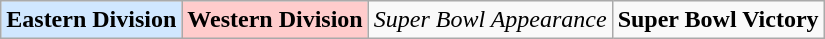<table class="wikitable">
<tr>
<td style="background-color:#D0E7FF; font-weight:bold;">Eastern Division</td>
<td style="background-color:#FFCCCC; font-weight:bold;">Western Division</td>
<td><em>Super Bowl Appearance</em></td>
<td><strong>Super Bowl Victory</strong></td>
</tr>
</table>
